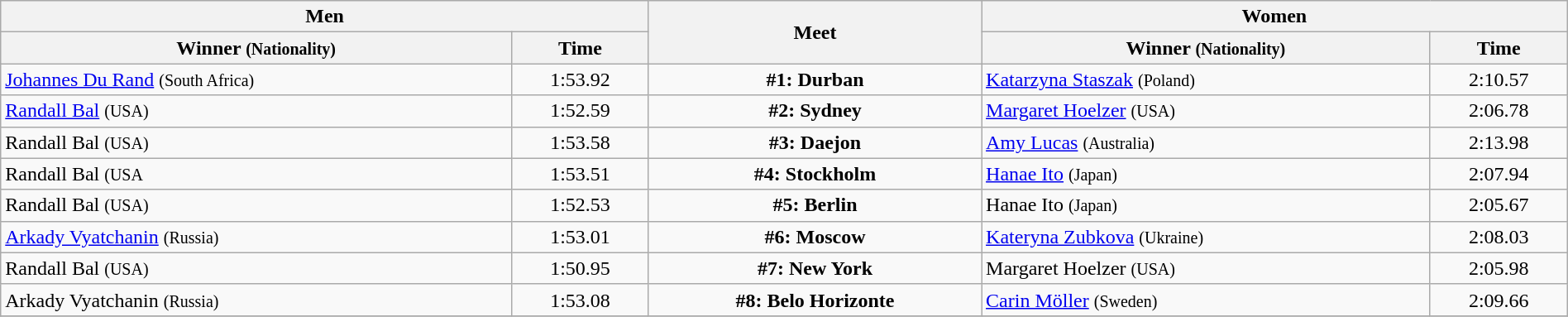<table class=wikitable width=100%>
<tr>
<th colspan="2">Men</th>
<th rowspan="2">Meet</th>
<th colspan="2">Women</th>
</tr>
<tr>
<th>Winner <small>(Nationality)</small></th>
<th>Time</th>
<th>Winner <small>(Nationality)</small></th>
<th>Time</th>
</tr>
<tr>
<td> <a href='#'>Johannes Du Rand</a> <small>(South Africa)</small></td>
<td align=center>1:53.92</td>
<td align=center><strong>#1: Durban</strong></td>
<td> <a href='#'>Katarzyna Staszak</a> <small>(Poland)</small></td>
<td align=center>2:10.57</td>
</tr>
<tr>
<td> <a href='#'>Randall Bal</a> <small>(USA)</small></td>
<td align=center>1:52.59</td>
<td align=center><strong>#2: Sydney</strong></td>
<td> <a href='#'>Margaret Hoelzer</a> <small>(USA)</small></td>
<td align=center>2:06.78</td>
</tr>
<tr>
<td> Randall Bal <small>(USA)</small></td>
<td align=center>1:53.58</td>
<td align=center><strong>#3: Daejon</strong></td>
<td> <a href='#'>Amy Lucas</a> <small>(Australia)</small></td>
<td align=center>2:13.98</td>
</tr>
<tr>
<td> Randall Bal <small>(USA</small></td>
<td align=center>1:53.51</td>
<td align=center><strong>#4: Stockholm</strong></td>
<td> <a href='#'>Hanae Ito</a> <small>(Japan)</small></td>
<td align=center>2:07.94</td>
</tr>
<tr>
<td> Randall Bal <small>(USA)</small></td>
<td align=center>1:52.53</td>
<td align=center><strong>#5: Berlin</strong></td>
<td> Hanae Ito <small>(Japan)</small></td>
<td align=center>2:05.67</td>
</tr>
<tr>
<td> <a href='#'>Arkady Vyatchanin</a> <small>(Russia)</small></td>
<td align=center>1:53.01</td>
<td align=center><strong>#6: Moscow</strong></td>
<td> <a href='#'>Kateryna Zubkova</a> <small>(Ukraine)</small></td>
<td align=center>2:08.03</td>
</tr>
<tr>
<td> Randall Bal <small>(USA)</small></td>
<td align=center>1:50.95</td>
<td align=center><strong>#7: New York</strong></td>
<td> Margaret Hoelzer <small>(USA)</small></td>
<td align=center>2:05.98</td>
</tr>
<tr>
<td> Arkady Vyatchanin <small>(Russia)</small></td>
<td align=center>1:53.08</td>
<td align=center><strong>#8: Belo Horizonte</strong></td>
<td> <a href='#'>Carin Möller</a> <small>(Sweden)</small></td>
<td align=center>2:09.66</td>
</tr>
<tr>
</tr>
</table>
